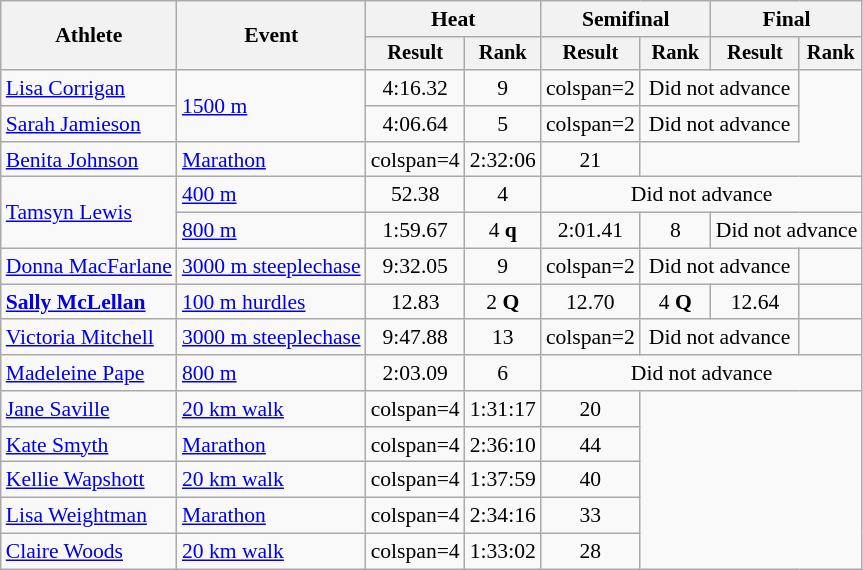<table class=wikitable style="font-size:90%">
<tr>
<th rowspan="2">Athlete</th>
<th rowspan="2">Event</th>
<th colspan="2">Heat</th>
<th colspan="2">Semifinal</th>
<th colspan="2">Final</th>
</tr>
<tr style="font-size:95%">
<th>Result</th>
<th>Rank</th>
<th>Result</th>
<th>Rank</th>
<th>Result</th>
<th>Rank</th>
</tr>
<tr align=center>
<td align=left><a href='#'>Lisa Corrigan</a></td>
<td align=left rowspan=2><a href='#'>1500 m</a></td>
<td>4:16.32</td>
<td>9</td>
<td>colspan=2 </td>
<td colspan=2>Did not advance</td>
</tr>
<tr align=center>
<td align=left><a href='#'>Sarah Jamieson</a></td>
<td>4:06.64</td>
<td>5</td>
<td>colspan=2 </td>
<td colspan=2>Did not advance</td>
</tr>
<tr align=center>
<td align=left><a href='#'>Benita Johnson</a></td>
<td align=left><a href='#'>Marathon</a></td>
<td>colspan=4 </td>
<td>2:32:06</td>
<td>21</td>
</tr>
<tr align=center>
<td align=left rowspan=2><a href='#'>Tamsyn Lewis</a></td>
<td align=left><a href='#'>400 m</a></td>
<td>52.38</td>
<td>4</td>
<td colspan=4>Did not advance</td>
</tr>
<tr align=center>
<td align=left><a href='#'>800 m</a></td>
<td>1:59.67</td>
<td>4 <strong>q</strong></td>
<td>2:01.41</td>
<td>8</td>
<td colspan=2>Did not advance</td>
</tr>
<tr align=center>
<td align=left><a href='#'>Donna MacFarlane</a></td>
<td align=left><a href='#'>3000 m steeplechase</a></td>
<td>9:32.05</td>
<td>9</td>
<td>colspan=2 </td>
<td colspan=2>Did not advance</td>
</tr>
<tr align=center>
<td align=left><strong><a href='#'>Sally McLellan</a></strong></td>
<td align=left><a href='#'>100 m hurdles</a></td>
<td>12.83</td>
<td>2 <strong>Q</strong></td>
<td>12.70</td>
<td>4 <strong>Q</strong></td>
<td>12.64</td>
<td></td>
</tr>
<tr align=center>
<td align=left><a href='#'>Victoria Mitchell</a></td>
<td align=left><a href='#'>3000 m steeplechase</a></td>
<td>9:47.88</td>
<td>13</td>
<td>colspan=2 </td>
<td colspan=2>Did not advance</td>
</tr>
<tr align=center>
<td align=left><a href='#'>Madeleine Pape</a></td>
<td align=left><a href='#'>800 m</a></td>
<td>2:03.09</td>
<td>6</td>
<td colspan=4>Did not advance</td>
</tr>
<tr align=center>
<td align=left><a href='#'>Jane Saville</a></td>
<td align=left><a href='#'>20 km walk</a></td>
<td>colspan=4 </td>
<td>1:31:17</td>
<td>20</td>
</tr>
<tr align=center>
<td align=left><a href='#'>Kate Smyth</a></td>
<td align=left><a href='#'>Marathon</a></td>
<td>colspan=4 </td>
<td>2:36:10</td>
<td>44</td>
</tr>
<tr align=center>
<td align=left><a href='#'>Kellie Wapshott</a></td>
<td align=left><a href='#'>20 km walk</a></td>
<td>colspan=4 </td>
<td>1:37:59</td>
<td>40</td>
</tr>
<tr align=center>
<td align=left><a href='#'>Lisa Weightman</a></td>
<td align=left><a href='#'>Marathon</a></td>
<td>colspan=4 </td>
<td>2:34:16</td>
<td>33</td>
</tr>
<tr align=center>
<td align=left><a href='#'>Claire Woods</a></td>
<td align=left><a href='#'>20 km walk</a></td>
<td>colspan=4 </td>
<td>1:33:02</td>
<td>28</td>
</tr>
</table>
